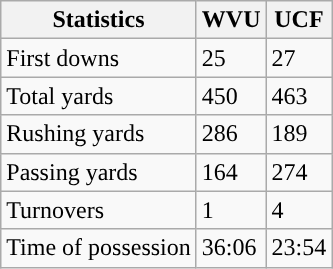<table class="wikitable" style="float: left;">
<tr>
<th>Statistics</th>
<th>WVU</th>
<th>UCF</th>
</tr>
<tr>
<td>First downs</td>
<td>25</td>
<td>27</td>
</tr>
<tr>
<td>Total yards</td>
<td>450</td>
<td>463</td>
</tr>
<tr>
<td>Rushing yards</td>
<td>286</td>
<td>189</td>
</tr>
<tr>
<td>Passing yards</td>
<td>164</td>
<td>274</td>
</tr>
<tr>
<td>Turnovers</td>
<td>1</td>
<td>4</td>
</tr>
<tr>
<td>Time of possession</td>
<td>36:06</td>
<td>23:54</td>
</tr>
</table>
